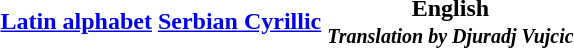<table>
<tr>
<th><a href='#'>Latin alphabet</a></th>
<th><a href='#'>Serbian Cyrillic</a></th>
<th>English<br><small><em>Translation by Djuradj Vujcic</em></small></th>
</tr>
<tr>
<td></td>
<td></td>
<td></td>
</tr>
</table>
